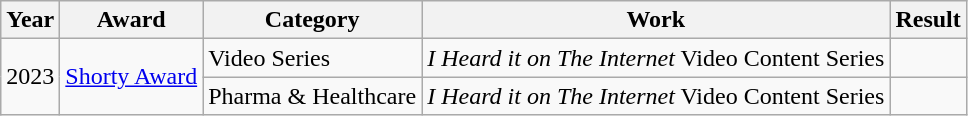<table class="wikitable">
<tr>
<th>Year</th>
<th>Award</th>
<th>Category</th>
<th>Work</th>
<th>Result</th>
</tr>
<tr>
<td rowspan="2">2023</td>
<td rowspan="2"><a href='#'>Shorty Award</a></td>
<td>Video Series</td>
<td><em>I Heard it on The Internet</em> Video Content Series</td>
<td></td>
</tr>
<tr>
<td>Pharma & Healthcare</td>
<td><em>I Heard it on The Internet</em> Video Content Series</td>
<td></td>
</tr>
</table>
